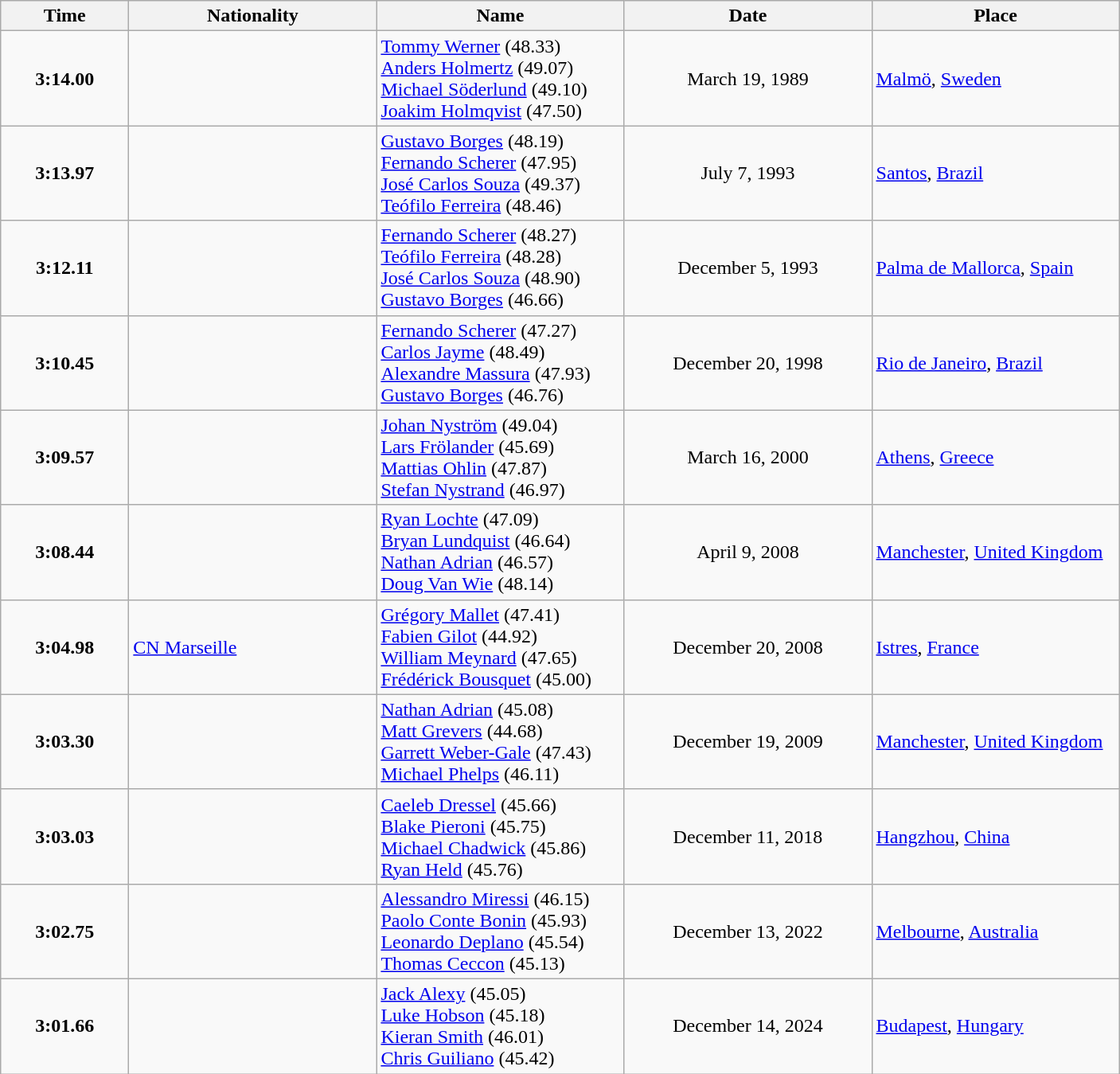<table class="wikitable sortable">
<tr>
<th style="width: 100px; text-align: center;">Time</th>
<th style="width: 200px;">Nationality</th>
<th style="width: 200px;">Name</th>
<th style="width: 200px; text-align: center;">Date</th>
<th style="width: 200px;">Place</th>
</tr>
<tr>
<td style="text-align: center;"><strong>3:14.00</strong></td>
<td></td>
<td><a href='#'>Tommy Werner</a> (48.33)<br><a href='#'>Anders Holmertz</a> (49.07)<br><a href='#'>Michael Söderlund</a> (49.10)<br><a href='#'>Joakim Holmqvist</a> (47.50)</td>
<td style="text-align: center;">March 19, 1989</td>
<td><a href='#'>Malmö</a>, <a href='#'>Sweden</a></td>
</tr>
<tr>
<td style="text-align: center;"><strong>3:13.97</strong></td>
<td></td>
<td><a href='#'>Gustavo Borges</a> (48.19)<br><a href='#'>Fernando Scherer</a> (47.95)<br><a href='#'>José Carlos Souza</a> (49.37)<br><a href='#'>Teófilo Ferreira</a> (48.46)</td>
<td style="text-align: center;">July 7, 1993</td>
<td><a href='#'>Santos</a>, <a href='#'>Brazil</a></td>
</tr>
<tr>
<td style="text-align: center;"><strong>3:12.11</strong></td>
<td></td>
<td><a href='#'>Fernando Scherer</a> (48.27)<br><a href='#'>Teófilo Ferreira</a> (48.28)<br><a href='#'>José Carlos Souza</a> (48.90)<br><a href='#'>Gustavo Borges</a> (46.66)</td>
<td style="text-align: center;">December 5, 1993</td>
<td><a href='#'>Palma de Mallorca</a>, <a href='#'>Spain</a></td>
</tr>
<tr>
<td style="text-align: center;"><strong>3:10.45</strong></td>
<td></td>
<td><a href='#'>Fernando Scherer</a> (47.27)<br><a href='#'>Carlos Jayme</a> (48.49)<br><a href='#'>Alexandre Massura</a> (47.93)<br><a href='#'>Gustavo Borges</a> (46.76)</td>
<td style="text-align: center;">December 20, 1998</td>
<td><a href='#'>Rio de Janeiro</a>, <a href='#'>Brazil</a></td>
</tr>
<tr>
<td style="text-align: center;"><strong>3:09.57</strong></td>
<td></td>
<td><a href='#'>Johan Nyström</a> (49.04)<br><a href='#'>Lars Frölander</a> (45.69)<br><a href='#'>Mattias Ohlin</a> (47.87)<br><a href='#'>Stefan Nystrand</a> (46.97)</td>
<td style="text-align: center;">March 16, 2000</td>
<td><a href='#'>Athens</a>, <a href='#'>Greece</a></td>
</tr>
<tr>
<td style="text-align: center;"><strong>3:08.44</strong></td>
<td></td>
<td><a href='#'>Ryan Lochte</a> (47.09)<br><a href='#'>Bryan Lundquist</a> (46.64)<br><a href='#'>Nathan Adrian</a> (46.57)<br><a href='#'>Doug Van Wie</a> (48.14)</td>
<td style="text-align: center;">April 9, 2008</td>
<td><a href='#'>Manchester</a>, <a href='#'>United Kingdom</a></td>
</tr>
<tr>
<td style="text-align: center;"><strong>3:04.98</strong></td>
<td> <a href='#'>CN Marseille</a></td>
<td><a href='#'>Grégory Mallet</a> (47.41)<br><a href='#'>Fabien Gilot</a> (44.92)<br><a href='#'>William Meynard</a> (47.65)<br><a href='#'>Frédérick Bousquet</a> (45.00)</td>
<td style="text-align: center;">December 20, 2008</td>
<td><a href='#'>Istres</a>, <a href='#'>France</a></td>
</tr>
<tr>
<td style="text-align: center;"><strong>3:03.30</strong></td>
<td></td>
<td><a href='#'>Nathan Adrian</a> (45.08)<br><a href='#'>Matt Grevers</a> (44.68)<br><a href='#'>Garrett Weber-Gale</a> (47.43)<br><a href='#'>Michael Phelps</a> (46.11)</td>
<td style="text-align: center;">December 19, 2009</td>
<td><a href='#'>Manchester</a>, <a href='#'>United Kingdom</a></td>
</tr>
<tr>
<td style="text-align: center;"><strong>3:03.03</strong></td>
<td></td>
<td><a href='#'>Caeleb Dressel</a> (45.66)<br><a href='#'>Blake Pieroni</a> (45.75)<br><a href='#'>Michael Chadwick</a> (45.86)<br><a href='#'>Ryan Held</a> (45.76)</td>
<td style="text-align: center;">December 11, 2018</td>
<td><a href='#'>Hangzhou</a>, <a href='#'>China</a></td>
</tr>
<tr>
<td style="text-align: center;"><strong>3:02.75</strong></td>
<td></td>
<td><a href='#'>Alessandro Miressi</a> (46.15)<br><a href='#'>Paolo Conte Bonin</a> (45.93)<br><a href='#'>Leonardo Deplano</a> (45.54)<br><a href='#'>Thomas Ceccon</a> (45.13)</td>
<td style="text-align: center;">December 13, 2022</td>
<td><a href='#'>Melbourne</a>, <a href='#'>Australia</a></td>
</tr>
<tr>
<td style="text-align: center;"><strong>3:01.66</strong></td>
<td></td>
<td><a href='#'>Jack Alexy</a> (45.05)<br><a href='#'>Luke Hobson</a> (45.18)<br><a href='#'>Kieran Smith</a> (46.01)<br><a href='#'>Chris Guiliano</a> (45.42)</td>
<td style="text-align: center;">December 14, 2024</td>
<td><a href='#'>Budapest</a>, <a href='#'>Hungary</a></td>
</tr>
</table>
